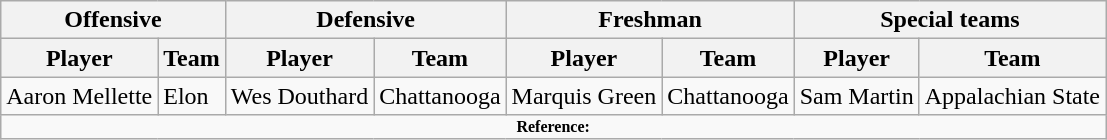<table class="wikitable" border="1">
<tr>
<th colspan="2">Offensive</th>
<th colspan="2">Defensive</th>
<th colspan="2">Freshman</th>
<th colspan="2">Special teams</th>
</tr>
<tr>
<th>Player</th>
<th>Team</th>
<th>Player</th>
<th>Team</th>
<th>Player</th>
<th>Team</th>
<th>Player</th>
<th>Team</th>
</tr>
<tr>
<td>Aaron Mellette</td>
<td>Elon</td>
<td>Wes Douthard</td>
<td>Chattanooga</td>
<td>Marquis Green</td>
<td>Chattanooga</td>
<td>Sam Martin</td>
<td>Appalachian State</td>
</tr>
<tr>
<td colspan="8" style="font-size: 8pt" align="center"><strong>Reference:</strong></td>
</tr>
</table>
